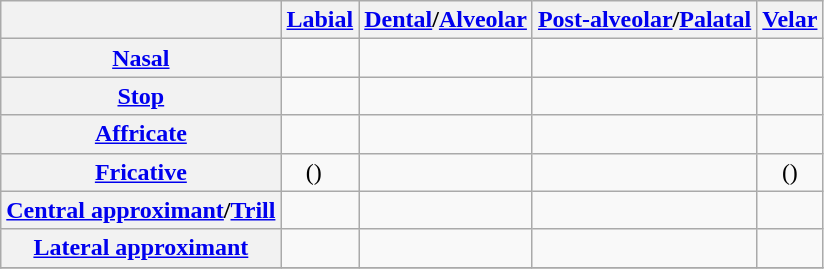<table class="wikitable">
<tr>
<th></th>
<th><a href='#'>Labial</a></th>
<th><a href='#'>Dental</a>/<a href='#'>Alveolar</a></th>
<th><a href='#'>Post-alveolar</a>/<a href='#'>Palatal</a></th>
<th><a href='#'>Velar</a></th>
</tr>
<tr align=center>
<th><a href='#'>Nasal</a></th>
<td></td>
<td></td>
<td></td>
<td></td>
</tr>
<tr align=center>
<th><a href='#'>Stop</a></th>
<td>  </td>
<td>  </td>
<td>  </td>
<td>  </td>
</tr>
<tr align=center>
<th><a href='#'>Affricate</a></th>
<td> </td>
<td>  </td>
<td>  </td>
<td> </td>
</tr>
<tr align=center>
<th><a href='#'>Fricative</a></th>
<td>()  </td>
<td>  </td>
<td>  </td>
<td>()</td>
</tr>
<tr align=center>
<th><a href='#'>Central approximant</a>/<a href='#'>Trill</a></th>
<td> </td>
<td></td>
<td></td>
<td> </td>
</tr>
<tr align=center>
<th><a href='#'>Lateral approximant</a></th>
<td> </td>
<td></td>
<td></td>
<td> </td>
</tr>
<tr align=center>
</tr>
</table>
